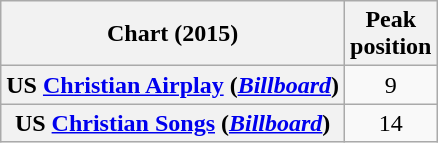<table class="wikitable sortable plainrowheaders" style="text-align:center">
<tr>
<th scope="col">Chart (2015)</th>
<th scope="col">Peak<br>position</th>
</tr>
<tr>
<th scope="row">US <a href='#'>Christian Airplay</a> (<em><a href='#'>Billboard</a></em>)</th>
<td>9</td>
</tr>
<tr>
<th scope="row">US <a href='#'>Christian Songs</a> (<em><a href='#'>Billboard</a></em>)</th>
<td>14</td>
</tr>
</table>
